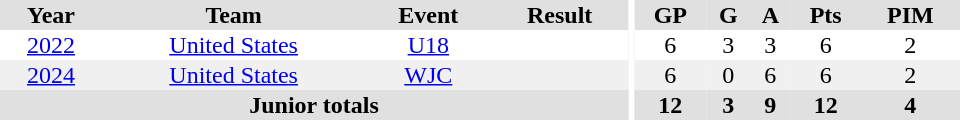<table border="0" cellpadding="1" cellspacing="0" ID="Table3" style="text-align:center; width:40em;">
<tr bgcolor="#e0e0e0">
<th>Year</th>
<th>Team</th>
<th>Event</th>
<th>Result</th>
<th rowspan="102" bgcolor="#ffffff"></th>
<th>GP</th>
<th>G</th>
<th>A</th>
<th>Pts</th>
<th>PIM</th>
</tr>
<tr>
<td><a href='#'>2022</a></td>
<td><a href='#'>United States</a></td>
<td><a href='#'>U18</a></td>
<td></td>
<td>6</td>
<td>3</td>
<td>3</td>
<td>6</td>
<td>2</td>
</tr>
<tr bgcolor="#f0f0f0">
<td><a href='#'>2024</a></td>
<td><a href='#'>United States</a></td>
<td><a href='#'>WJC</a></td>
<td></td>
<td>6</td>
<td>0</td>
<td>6</td>
<td>6</td>
<td>2</td>
</tr>
<tr bgcolor="#e0e0e0">
<th colspan="4">Junior totals</th>
<th>12</th>
<th>3</th>
<th>9</th>
<th>12</th>
<th>4</th>
</tr>
</table>
